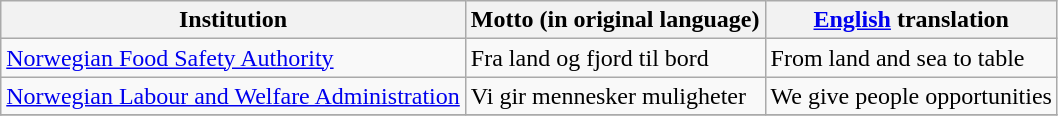<table class="wikitable" | align="center">
<tr>
<th>Institution</th>
<th>Motto (in original language)</th>
<th><a href='#'>English</a> translation</th>
</tr>
<tr>
<td><a href='#'>Norwegian Food Safety Authority</a></td>
<td>Fra land og fjord til bord</td>
<td>From land and sea to table</td>
</tr>
<tr>
<td><a href='#'>Norwegian Labour and Welfare Administration</a></td>
<td>Vi gir mennesker muligheter</td>
<td>We give people opportunities</td>
</tr>
<tr>
</tr>
</table>
